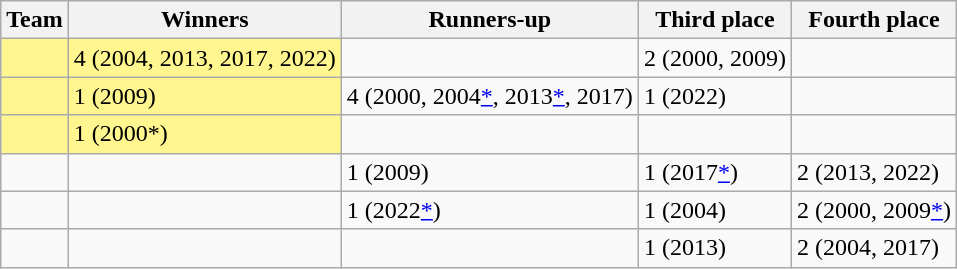<table class="wikitable sortable">
<tr>
<th>Team</th>
<th>Winners</th>
<th>Runners-up</th>
<th>Third place</th>
<th>Fourth place</th>
</tr>
<tr>
<td style=background:#FFF68F></td>
<td style=background:#FFF68F>4 (2004, 2013, 2017, 2022)</td>
<td></td>
<td>2 (2000, 2009)</td>
<td></td>
</tr>
<tr>
<td style=background:#FFF68F></td>
<td style=background:#FFF68F>1 (2009)</td>
<td>4 (2000, 2004<a href='#'>*</a>, 2013<a href='#'>*</a>, 2017)</td>
<td>1 (2022)</td>
<td></td>
</tr>
<tr>
<td style=background:#FFF68F></td>
<td style=background:#FFF68F>1 (2000*)</td>
<td></td>
<td></td>
<td></td>
</tr>
<tr>
<td></td>
<td></td>
<td>1 (2009)</td>
<td>1 (2017<a href='#'>*</a>)</td>
<td>2 (2013, 2022)</td>
</tr>
<tr>
<td></td>
<td></td>
<td>1 (2022<a href='#'>*</a>)</td>
<td>1 (2004)</td>
<td>2 (2000, 2009<a href='#'>*</a>)</td>
</tr>
<tr>
<td></td>
<td></td>
<td></td>
<td>1 (2013)</td>
<td>2 (2004, 2017)</td>
</tr>
</table>
